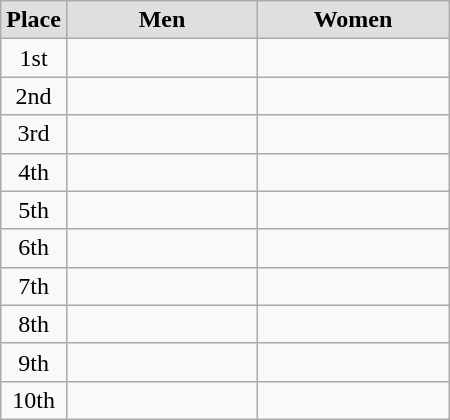<table class="wikitable">
<tr align="center" bgcolor="#dfdfdf">
<td width="20"><strong>Place</strong></td>
<td width="120"><strong>Men</strong></td>
<td width="120"><strong>Women</strong></td>
</tr>
<tr align="center">
<td>1st</td>
<td></td>
<td></td>
</tr>
<tr align="center">
<td>2nd</td>
<td></td>
<td></td>
</tr>
<tr align="center">
<td>3rd</td>
<td></td>
<td></td>
</tr>
<tr align="center">
<td>4th</td>
<td></td>
<td></td>
</tr>
<tr align="center">
<td>5th</td>
<td></td>
<td></td>
</tr>
<tr align="center">
<td>6th</td>
<td></td>
<td></td>
</tr>
<tr align="center">
<td>7th</td>
<td></td>
<td></td>
</tr>
<tr align="center">
<td>8th</td>
<td></td>
<td></td>
</tr>
<tr align="center">
<td>9th</td>
<td></td>
<td></td>
</tr>
<tr align="center">
<td>10th</td>
<td></td>
<td></td>
</tr>
</table>
